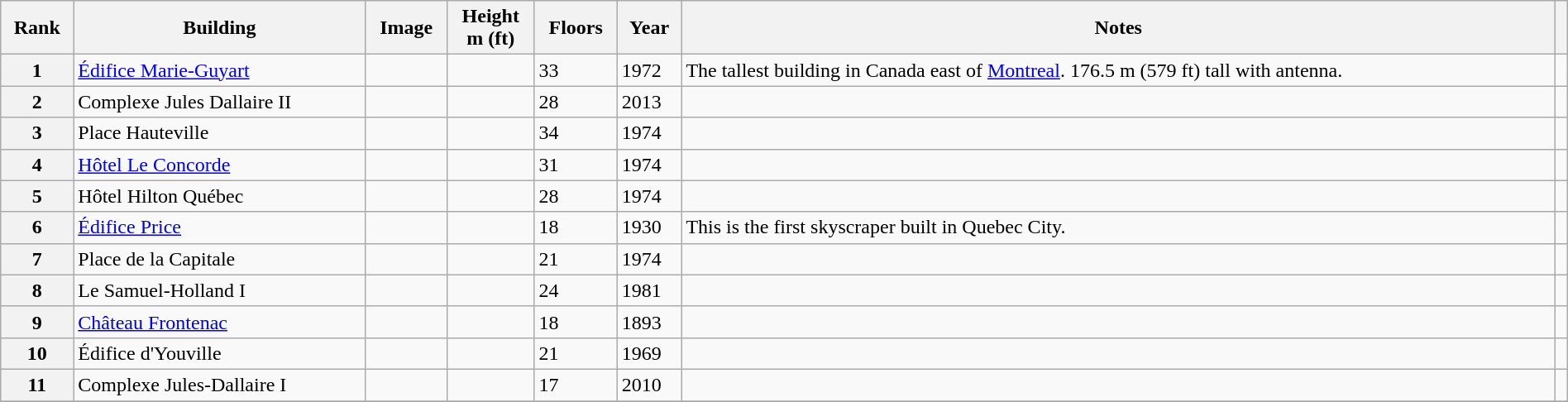<table class="wikitable sortable" width="100%">
<tr>
<th>Rank</th>
<th>Building</th>
<th class="unsortable">Image</th>
<th>Height <br>m (ft)</th>
<th>Floors</th>
<th>Year</th>
<th class="unsortable">Notes</th>
<th class="unsortable"></th>
</tr>
<tr>
<th>1</th>
<td><a href='#'>Édifice Marie-Guyart</a></td>
<td></td>
<td></td>
<td>33</td>
<td>1972</td>
<td>The tallest building in Canada east of <a href='#'>Montreal</a>. 176.5 m (579 ft) tall with antenna.</td>
<td></td>
</tr>
<tr>
<th>2</th>
<td>Complexe Jules Dallaire II</td>
<td></td>
<td></td>
<td>28</td>
<td>2013</td>
<td></td>
<td></td>
</tr>
<tr>
<th>3</th>
<td>Place Hauteville</td>
<td></td>
<td></td>
<td>34</td>
<td>1974</td>
<td></td>
<td></td>
</tr>
<tr>
<th>4</th>
<td><a href='#'>Hôtel Le Concorde</a></td>
<td></td>
<td></td>
<td>31</td>
<td>1974</td>
<td></td>
<td></td>
</tr>
<tr>
<th>5</th>
<td>Hôtel Hilton Québec</td>
<td></td>
<td></td>
<td>28</td>
<td>1974</td>
<td></td>
<td></td>
</tr>
<tr>
<th>6</th>
<td><a href='#'>Édifice Price</a></td>
<td></td>
<td></td>
<td>18</td>
<td>1930</td>
<td>This is the first skyscraper built in Quebec City.</td>
<td></td>
</tr>
<tr>
<th>7</th>
<td>Place de la Capitale</td>
<td></td>
<td></td>
<td>21</td>
<td>1974</td>
<td></td>
<td></td>
</tr>
<tr>
<th>8</th>
<td>Le Samuel-Holland I</td>
<td></td>
<td></td>
<td>24</td>
<td>1981</td>
<td></td>
<td></td>
</tr>
<tr>
<th>9</th>
<td><a href='#'>Château Frontenac</a></td>
<td></td>
<td></td>
<td>18</td>
<td>1893</td>
<td></td>
<td></td>
</tr>
<tr>
<th>10</th>
<td>Édifice d'Youville</td>
<td></td>
<td></td>
<td>21</td>
<td>1969</td>
<td></td>
<td></td>
</tr>
<tr>
<th>11</th>
<td>Complexe Jules-Dallaire I</td>
<td></td>
<td></td>
<td>17</td>
<td>2010</td>
<td></td>
<td></td>
</tr>
<tr>
</tr>
</table>
